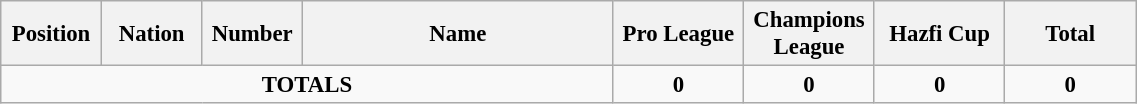<table class="wikitable" style="font-size: 95%; text-align: center;">
<tr>
<th width=60>Position</th>
<th width=60>Nation</th>
<th width=60>Number</th>
<th width=200>Name</th>
<th width=80>Pro League</th>
<th width=80>Champions League</th>
<th width=80>Hazfi Cup</th>
<th width=80>Total</th>
</tr>
<tr>
<td colspan="4"><strong>TOTALS</strong></td>
<td><strong>0</strong></td>
<td><strong>0</strong></td>
<td><strong>0</strong></td>
<td><strong>0</strong></td>
</tr>
</table>
